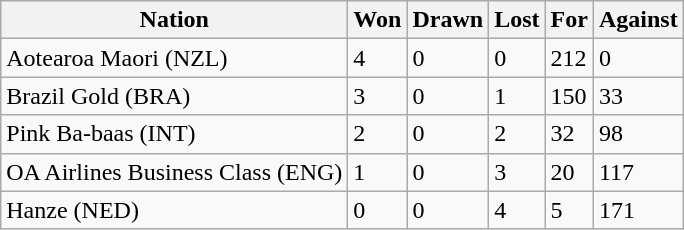<table class="wikitable">
<tr>
<th>Nation</th>
<th>Won</th>
<th>Drawn</th>
<th>Lost</th>
<th>For</th>
<th>Against</th>
</tr>
<tr>
<td>Aotearoa Maori (NZL)</td>
<td>4</td>
<td>0</td>
<td>0</td>
<td>212</td>
<td>0</td>
</tr>
<tr>
<td>Brazil Gold (BRA)</td>
<td>3</td>
<td>0</td>
<td>1</td>
<td>150</td>
<td>33</td>
</tr>
<tr>
<td>Pink Ba-baas (INT)</td>
<td>2</td>
<td>0</td>
<td>2</td>
<td>32</td>
<td>98</td>
</tr>
<tr>
<td>OA Airlines Business Class (ENG)</td>
<td>1</td>
<td>0</td>
<td>3</td>
<td>20</td>
<td>117</td>
</tr>
<tr>
<td>Hanze (NED)</td>
<td>0</td>
<td>0</td>
<td>4</td>
<td>5</td>
<td>171</td>
</tr>
</table>
